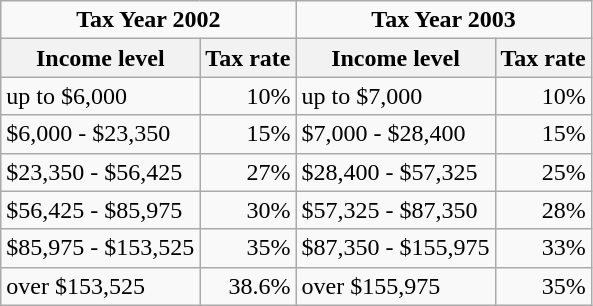<table class=wikitable>
<tr>
<td colspan="2" align="center"><strong>Tax Year 2002</strong></td>
<td colspan="2" align="center"><strong>Tax Year 2003</strong></td>
</tr>
<tr>
<th>Income level</th>
<th>Tax rate</th>
<th>Income level</th>
<th>Tax rate</th>
</tr>
<tr>
<td>up to $6,000</td>
<td align="right">10%</td>
<td>up to $7,000</td>
<td align="right">10%</td>
</tr>
<tr>
<td>$6,000 - $23,350</td>
<td align="right">15%</td>
<td>$7,000 - $28,400</td>
<td align="right">15%</td>
</tr>
<tr>
<td>$23,350 - $56,425</td>
<td align="right">27%</td>
<td>$28,400 - $57,325</td>
<td align="right">25%</td>
</tr>
<tr>
<td>$56,425 - $85,975</td>
<td align="right">30%</td>
<td>$57,325 - $87,350</td>
<td align="right">28%</td>
</tr>
<tr>
<td>$85,975 - $153,525</td>
<td align="right">35%</td>
<td>$87,350 - $155,975</td>
<td align="right">33%</td>
</tr>
<tr>
<td>over $153,525</td>
<td align="right">38.6%</td>
<td>over $155,975</td>
<td align="right">35%</td>
</tr>
</table>
